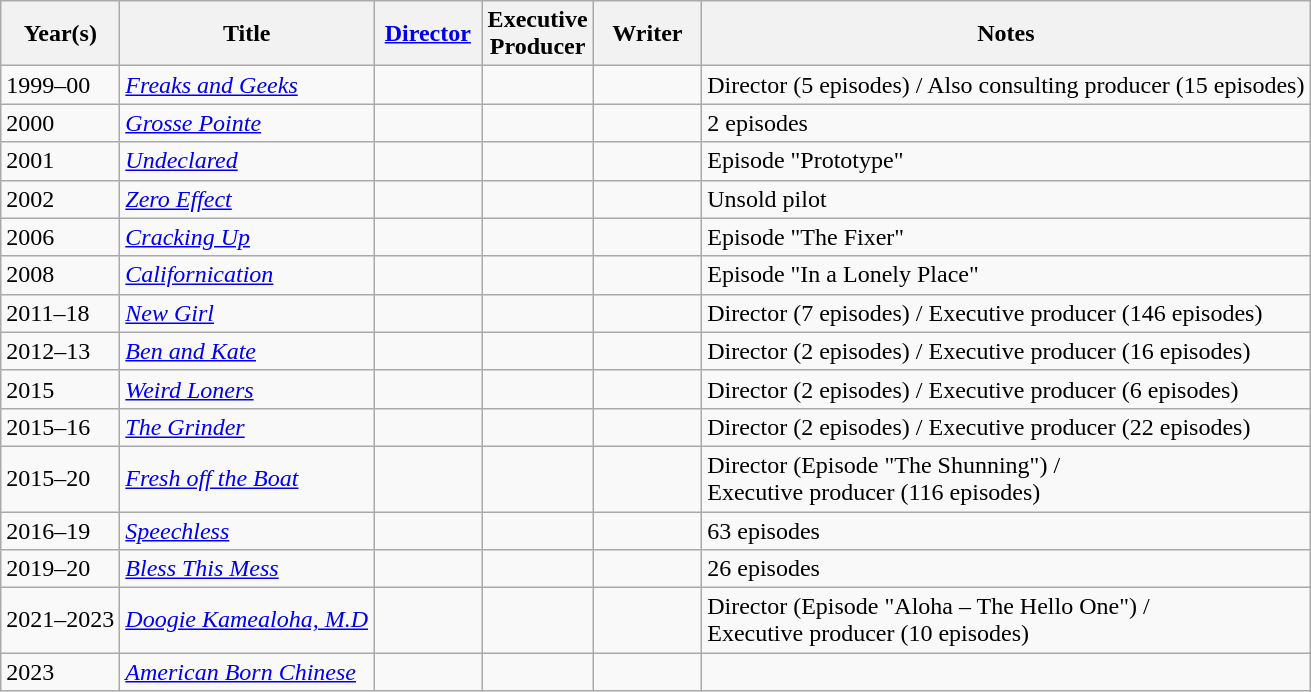<table class="wikitable plainrowheaders">
<tr>
<th>Year(s)</th>
<th>Title</th>
<th width=65><a href='#'>Director</a></th>
<th>Executive<br>Producer</th>
<th width=65>Writer</th>
<th>Notes</th>
</tr>
<tr>
<td>1999–00</td>
<td><em><a href='#'>Freaks and Geeks</a></em></td>
<td></td>
<td></td>
<td></td>
<td>Director (5 episodes) / Also consulting producer (15 episodes)</td>
</tr>
<tr>
<td>2000</td>
<td><em><a href='#'>Grosse Pointe</a></em></td>
<td></td>
<td></td>
<td></td>
<td>2 episodes</td>
</tr>
<tr>
<td>2001</td>
<td><em><a href='#'>Undeclared</a></em></td>
<td></td>
<td></td>
<td></td>
<td>Episode "Prototype"</td>
</tr>
<tr>
<td>2002</td>
<td><em><a href='#'>Zero Effect</a></em></td>
<td></td>
<td></td>
<td></td>
<td>Unsold pilot</td>
</tr>
<tr>
<td>2006</td>
<td><em><a href='#'>Cracking Up</a></em></td>
<td></td>
<td></td>
<td></td>
<td>Episode "The Fixer"</td>
</tr>
<tr>
<td>2008</td>
<td><em><a href='#'>Californication</a></em></td>
<td></td>
<td></td>
<td></td>
<td>Episode "In a Lonely Place"</td>
</tr>
<tr>
<td>2011–18</td>
<td><em><a href='#'>New Girl</a></em></td>
<td></td>
<td></td>
<td></td>
<td>Director (7 episodes)  / Executive producer (146 episodes)</td>
</tr>
<tr>
<td>2012–13</td>
<td><em><a href='#'>Ben and Kate</a></em></td>
<td></td>
<td></td>
<td></td>
<td>Director (2 episodes)  / Executive producer (16 episodes)</td>
</tr>
<tr>
<td>2015</td>
<td><em><a href='#'>Weird Loners</a></em></td>
<td></td>
<td></td>
<td></td>
<td>Director (2 episodes) / Executive producer (6 episodes)</td>
</tr>
<tr>
<td>2015–16</td>
<td><em><a href='#'>The Grinder</a></em></td>
<td></td>
<td></td>
<td></td>
<td>Director (2 episodes) / Executive producer (22 episodes)</td>
</tr>
<tr>
<td>2015–20</td>
<td><em><a href='#'>Fresh off the Boat</a></em></td>
<td></td>
<td></td>
<td></td>
<td>Director (Episode "The Shunning") /<br>Executive producer (116 episodes)</td>
</tr>
<tr>
<td>2016–19</td>
<td><em><a href='#'>Speechless</a></em></td>
<td></td>
<td></td>
<td></td>
<td>63 episodes</td>
</tr>
<tr>
<td>2019–20</td>
<td><em><a href='#'>Bless This Mess</a></em></td>
<td></td>
<td></td>
<td></td>
<td>26 episodes</td>
</tr>
<tr>
<td>2021–2023</td>
<td><em><a href='#'>Doogie Kamealoha, M.D</a></em></td>
<td></td>
<td></td>
<td></td>
<td>Director (Episode "Aloha – The Hello One") /<br>Executive producer (10 episodes)</td>
</tr>
<tr>
<td>2023</td>
<td><em><a href='#'>American Born Chinese</a></em></td>
<td></td>
<td></td>
<td></td>
<td></td>
</tr>
</table>
